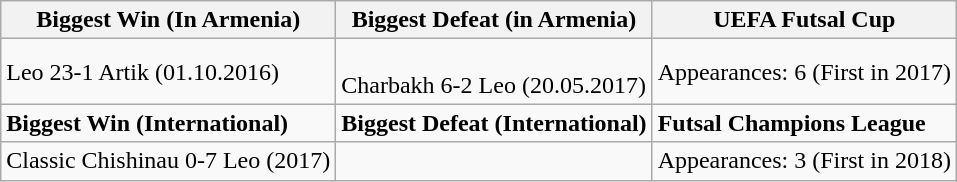<table class="wikitable">
<tr>
<th>Biggest Win (In Armenia)</th>
<th>Biggest Defeat (in Armenia)</th>
<th>UEFA Futsal Cup</th>
</tr>
<tr>
<td>Leo 23-1 Artik (01.10.2016)</td>
<td><br>Charbakh 6-2 Leo (20.05.2017)<br></td>
<td>Appearances: 6 (First in 2017)</td>
</tr>
<tr>
<td><strong>Biggest Win (International)</strong></td>
<td><strong>Biggest Defeat (International)</strong></td>
<td><strong>Futsal Champions League</strong></td>
</tr>
<tr>
<td>Classic Chishinau 0-7 Leo (2017)</td>
<td><br></td>
<td>Appearances: 3 (First in 2018)</td>
</tr>
</table>
